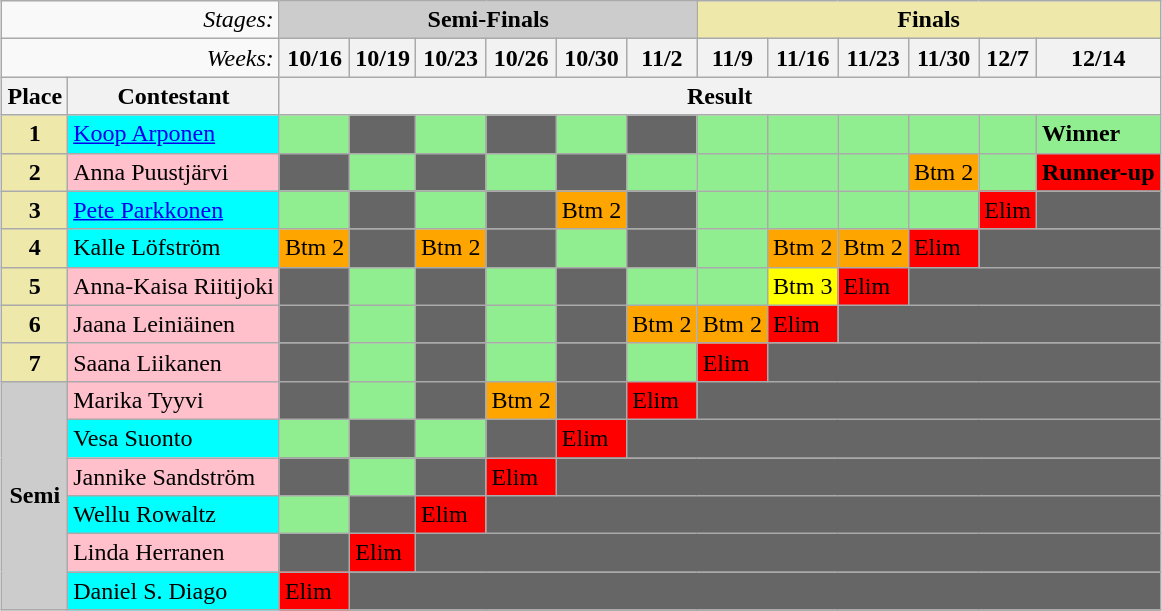<table class="wikitable" style="margin:auto;">
<tr>
<td colspan="2" style="text-align:right;"><em>Stages:</em></td>
<td colspan="6"  style="background:#ccc; text-align:Center;"><strong>Semi-Finals</strong></td>
<td colspan="6"  style="background:palegoldenrod; text-align:Center;"><strong>Finals</strong></td>
</tr>
<tr>
<td colspan="2" style="text-align:right;"><em>Weeks:</em></td>
<th>10/16</th>
<th>10/19</th>
<th>10/23</th>
<th>10/26</th>
<th>10/30</th>
<th>11/2</th>
<th>11/9</th>
<th>11/16</th>
<th>11/23</th>
<th>11/30</th>
<th>12/7</th>
<th>12/14</th>
</tr>
<tr>
<th>Place</th>
<th>Contestant</th>
<th colspan="15" style="text-align:center;">Result</th>
</tr>
<tr>
<td style="text-align:center; background:palegoldenrod;"><strong>1</strong></td>
<td style="background:cyan;"><a href='#'>Koop Arponen</a></td>
<td style="background: lightgreen"></td>
<td style="background:#666;"></td>
<td style="background: lightgreen"></td>
<td style="background:#666;"></td>
<td style="background: lightgreen"></td>
<td style="background:#666;"></td>
<td style="background: lightgreen"></td>
<td style="background: lightgreen"></td>
<td style="background: lightgreen"></td>
<td style="background: lightgreen"></td>
<td style="background: lightgreen"></td>
<td style="background: lightgreen"><strong>Winner</strong></td>
</tr>
<tr>
<td style="text-align:center; background:palegoldenrod;"><strong>2</strong></td>
<td style="background:pink;">Anna Puustjärvi</td>
<td style="background:#666;"></td>
<td style="background: lightgreen"></td>
<td style="background:#666;"></td>
<td style="background: lightgreen"></td>
<td style="background:#666;"></td>
<td style="background: lightgreen"></td>
<td style="background: lightgreen"></td>
<td style="background: lightgreen"></td>
<td style="background: lightgreen"></td>
<td style="background: orange">Btm 2</td>
<td style="background: lightgreen"></td>
<td style="background: red"><strong>Runner-up</strong></td>
</tr>
<tr>
<td style="text-align:center; background:palegoldenrod;"><strong>3</strong></td>
<td style="background:cyan;"><a href='#'>Pete Parkkonen</a></td>
<td style="background: lightgreen"></td>
<td style="background:#666;"></td>
<td style="background: lightgreen"></td>
<td style="background:#666;"></td>
<td style="background: orange">Btm 2</td>
<td style="background:#666;"></td>
<td style="background: lightgreen"></td>
<td style="background: lightgreen"></td>
<td style="background: lightgreen"></td>
<td style="background: lightgreen"></td>
<td style="background: red"><span>Elim</span></td>
<td style="background:#666;"></td>
</tr>
<tr>
<td style="text-align:center; background:palegoldenrod;"><strong>4</strong></td>
<td style="background:cyan;">Kalle Löfström</td>
<td style="background: orange">Btm 2</td>
<td style="background:#666;"></td>
<td style="background: orange">Btm 2</td>
<td style="background:#666;"></td>
<td style="background: lightgreen"></td>
<td style="background:#666;"></td>
<td style="background: lightgreen"></td>
<td style="background: orange">Btm 2</td>
<td style="background: orange">Btm 2</td>
<td style="background: red"><span>Elim</span></td>
<td colspan="2" style="background:#666;"></td>
</tr>
<tr>
<td style="text-align:center; background:palegoldenrod;"><strong>5</strong></td>
<td style="background:pink;">Anna-Kaisa Riitijoki</td>
<td style="background:#666;"></td>
<td style="background: lightgreen"></td>
<td style="background:#666;"></td>
<td style="background: lightgreen"></td>
<td style="background:#666;"></td>
<td style="background: lightgreen"></td>
<td style="background: lightgreen"></td>
<td style="background: yellow">Btm 3</td>
<td style="background: red"><span>Elim</span></td>
<td colspan="3" style="background:#666;"></td>
</tr>
<tr>
<td style="text-align:center; background:palegoldenrod;"><strong>6</strong></td>
<td style="background:pink;">Jaana Leiniäinen</td>
<td style="background:#666;"></td>
<td style="background: lightgreen"></td>
<td style="background:#666;"></td>
<td style="background: lightgreen"></td>
<td style="background:#666;"></td>
<td style="background: orange">Btm 2</td>
<td style="background: orange">Btm 2</td>
<td style="background: red"><span>Elim</span></td>
<td colspan="4" style="background:#666;"></td>
</tr>
<tr>
<td style="text-align:center; background:palegoldenrod;"><strong>7</strong></td>
<td style="background:pink;">Saana Liikanen</td>
<td style="background:#666;"></td>
<td style="background: lightgreen"></td>
<td style="background:#666;"></td>
<td style="background: lightgreen"></td>
<td style="background:#666;"></td>
<td style="background: lightgreen"></td>
<td style="background: red"><span>Elim</span></td>
<td colspan="5" style="background:#666;"></td>
</tr>
<tr>
<td style="background:#ccc; text-align:center;" rowspan="6"><strong>Semi</strong></td>
<td style="background:pink;">Marika Tyyvi</td>
<td style="background:#666;"></td>
<td style="background: lightgreen"></td>
<td style="background:#666;"></td>
<td style="background: orange">Btm 2</td>
<td style="background:#666;"></td>
<td style="background: red"><span>Elim</span></td>
<td colspan="6" style="background:#666;"></td>
</tr>
<tr>
<td style="background:cyan;">Vesa Suonto</td>
<td style="background: lightgreen"></td>
<td style="background:#666;"></td>
<td style="background: lightgreen"></td>
<td style="background:#666;"></td>
<td style="background: red"><span>Elim</span></td>
<td colspan="7" style="background:#666;"></td>
</tr>
<tr>
<td style="background:pink;">Jannike Sandström</td>
<td style="background:#666;"></td>
<td style="background: lightgreen"></td>
<td style="background:#666;"></td>
<td style="background: red"><span>Elim</span></td>
<td colspan="8" style="background:#666;"></td>
</tr>
<tr>
<td style="background:cyan;">Wellu Rowaltz</td>
<td style="background: lightgreen"></td>
<td style="background:#666;"></td>
<td style="background: red"><span>Elim</span></td>
<td colspan="9" style="background:#666;"></td>
</tr>
<tr>
<td style="background:pink;">Linda Herranen</td>
<td style="background:#666;"></td>
<td style="background: red"><span>Elim</span></td>
<td colspan="10" style="background:#666;"></td>
</tr>
<tr>
<td style="background:cyan;">Daniel S. Diago</td>
<td style="background: red"><span>Elim</span></td>
<td colspan="11" style="background:#666;"></td>
</tr>
</table>
